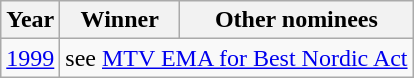<table class="wikitable">
<tr>
<th>Year</th>
<th>Winner</th>
<th>Other nominees</th>
</tr>
<tr>
<td><a href='#'>1999</a></td>
<td colspan=2 style="text-align: center;">see <a href='#'>MTV EMA for Best Nordic Act</a></td>
</tr>
</table>
